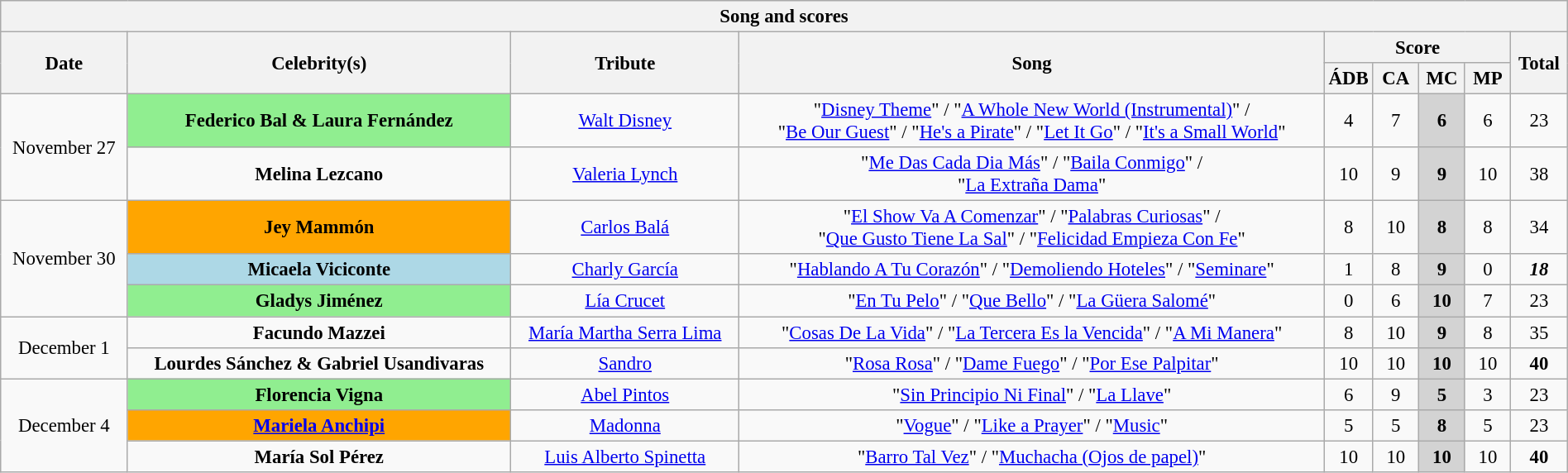<table class="wikitable collapsible collapsed" style="font-size:95%; text-align: center; width: 100%;">
<tr>
<th colspan="11" style="with: 100%;" align=center>Song and scores</th>
</tr>
<tr>
<th rowspan="2">Date</th>
<th rowspan="2">Celebrity(s)</th>
<th rowspan="2">Tribute</th>
<th rowspan="2">Song</th>
<th colspan="4">Score</th>
<th rowspan="2">Total</th>
</tr>
<tr>
<th width=30>ÁDB</th>
<th width=30>CA</th>
<th width=30>MC</th>
<th width=30>MP</th>
</tr>
<tr>
<td rowspan="2">November 27</td>
<td bgcolor="lightgreen"><strong>Federico Bal & Laura Fernández</strong></td>
<td style="text-align:center;"><a href='#'>Walt Disney</a></td>
<td>"<a href='#'>Disney Theme</a>" / "<a href='#'>A Whole New World (Instrumental)</a>" /<br> "<a href='#'>Be Our Guest</a>" / "<a href='#'>He's a Pirate</a>" / "<a href='#'>Let It Go</a>" / "<a href='#'>It's a Small World</a>"</td>
<td>4</td>
<td>7</td>
<td bgcolor="lightgrey"><strong>6</strong></td>
<td>6</td>
<td>23</td>
</tr>
<tr>
<td bgcolor=""><strong>Melina Lezcano</strong></td>
<td style="text-align:center;"><a href='#'>Valeria Lynch</a></td>
<td>"<a href='#'>Me Das Cada Dia Más</a>" / "<a href='#'>Baila Conmigo</a>" /<br> "<a href='#'>La Extraña Dama</a>"</td>
<td>10</td>
<td>9</td>
<td bgcolor="lightgrey"><strong>9</strong></td>
<td>10</td>
<td>38</td>
</tr>
<tr>
<td rowspan="3">November 30</td>
<td bgcolor="orange"><strong>Jey Mammón</strong></td>
<td style="text-align:center;"><a href='#'>Carlos Balá</a></td>
<td>"<a href='#'>El Show Va A Comenzar</a>" / "<a href='#'>Palabras Curiosas</a>" /<br> "<a href='#'>Que Gusto Tiene La Sal</a>" / "<a href='#'>Felicidad Empieza Con Fe</a>"</td>
<td>8</td>
<td>10</td>
<td bgcolor="lightgrey"><strong>8</strong></td>
<td>8</td>
<td>34</td>
</tr>
<tr>
<td bgcolor="lightblue"><strong>Micaela Viciconte</strong></td>
<td style="text-align:center;"><a href='#'>Charly García</a></td>
<td>"<a href='#'>Hablando A Tu Corazón</a>" / "<a href='#'>Demoliendo Hoteles</a>" / "<a href='#'>Seminare</a>"</td>
<td>1</td>
<td>8</td>
<td bgcolor="lightgrey"><strong>9</strong></td>
<td>0</td>
<td><span><strong><em>18</em></strong></span></td>
</tr>
<tr>
<td bgcolor="lightgreen"><strong>Gladys Jiménez</strong></td>
<td style="text-align:center;"><a href='#'>Lía Crucet</a></td>
<td>"<a href='#'>En Tu Pelo</a>" / "<a href='#'>Que Bello</a>" / "<a href='#'>La Güera Salomé</a>"</td>
<td>0</td>
<td>6</td>
<td bgcolor="lightgrey"><strong>10</strong></td>
<td>7</td>
<td>23</td>
</tr>
<tr>
<td rowspan="2">December 1</td>
<td bgcolor=""><strong>Facundo Mazzei</strong></td>
<td style="text-align:center;"><a href='#'>María Martha Serra Lima</a></td>
<td>"<a href='#'>Cosas De La Vida</a>" / "<a href='#'>La Tercera Es la Vencida</a>" / "<a href='#'>A Mi Manera</a>"</td>
<td>8</td>
<td>10</td>
<td bgcolor="lightgrey"><strong>9</strong></td>
<td>8</td>
<td>35</td>
</tr>
<tr>
<td bgcolor=""><strong>Lourdes Sánchez & Gabriel Usandivaras</strong></td>
<td style="text-align:center;"><a href='#'>Sandro</a></td>
<td>"<a href='#'>Rosa Rosa</a>" / "<a href='#'>Dame Fuego</a>" / "<a href='#'>Por Ese Palpitar</a>"</td>
<td>10</td>
<td>10</td>
<td bgcolor="lightgrey"><strong>10</strong></td>
<td>10</td>
<td><span><strong>40</strong></span></td>
</tr>
<tr>
<td rowspan="3">December 4</td>
<td bgcolor="lightgreen"><strong>Florencia Vigna</strong></td>
<td style="text-align:center;"><a href='#'>Abel Pintos</a></td>
<td>"<a href='#'>Sin Principio Ni Final</a>" / "<a href='#'>La Llave</a>"</td>
<td>6</td>
<td>9</td>
<td bgcolor="lightgrey"><strong>5</strong></td>
<td>3</td>
<td>23</td>
</tr>
<tr>
<td bgcolor="orange"><strong><a href='#'>Mariela Anchipi</a></strong></td>
<td style="text-align:center;"><a href='#'>Madonna</a></td>
<td>"<a href='#'>Vogue</a>" / "<a href='#'>Like a Prayer</a>" / "<a href='#'>Music</a>"</td>
<td>5</td>
<td>5</td>
<td bgcolor="lightgrey"><strong>8</strong></td>
<td>5</td>
<td>23</td>
</tr>
<tr>
<td bgcolor=""><strong>María Sol Pérez</strong></td>
<td style="text-align:center;"><a href='#'>Luis Alberto Spinetta</a></td>
<td>"<a href='#'>Barro Tal Vez</a>" / "<a href='#'>Muchacha (Ojos de papel)</a>"</td>
<td>10</td>
<td>10</td>
<td bgcolor="lightgrey"><strong>10</strong></td>
<td>10</td>
<td><span><strong>40</strong></span></td>
</tr>
</table>
